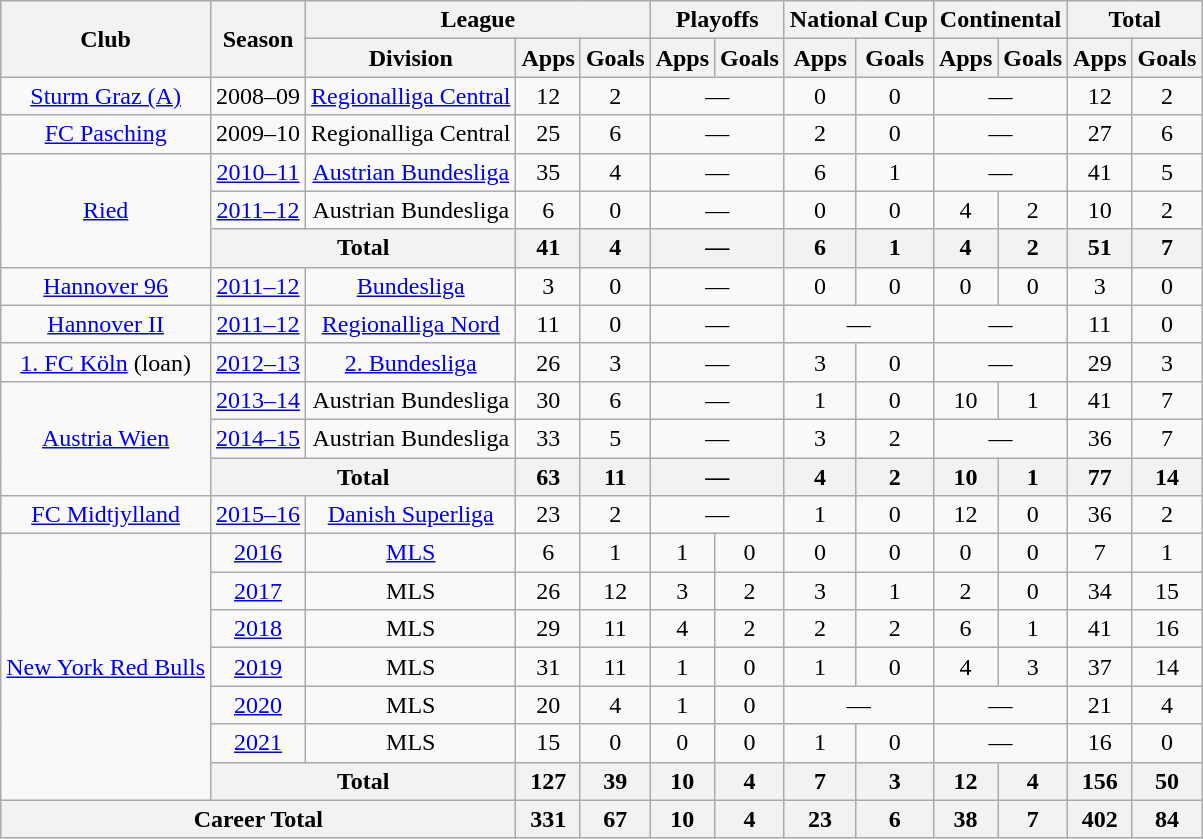<table class="wikitable" Style="text-align: center">
<tr>
<th rowspan="2">Club</th>
<th rowspan="2">Season</th>
<th colspan="3">League</th>
<th colspan="2">Playoffs</th>
<th colspan="2">National Cup</th>
<th colspan="2">Continental</th>
<th colspan="2">Total</th>
</tr>
<tr>
<th>Division</th>
<th>Apps</th>
<th>Goals</th>
<th>Apps</th>
<th>Goals</th>
<th>Apps</th>
<th>Goals</th>
<th>Apps</th>
<th>Goals</th>
<th>Apps</th>
<th>Goals</th>
</tr>
<tr>
<td><a href='#'>Sturm Graz (A)</a></td>
<td>2008–09</td>
<td><a href='#'>Regionalliga Central</a></td>
<td>12</td>
<td>2</td>
<td colspan="2">—</td>
<td>0</td>
<td>0</td>
<td colspan="2">—</td>
<td>12</td>
<td>2</td>
</tr>
<tr>
<td><a href='#'>FC Pasching</a></td>
<td>2009–10</td>
<td>Regionalliga Central</td>
<td>25</td>
<td>6</td>
<td colspan="2">—</td>
<td>2</td>
<td>0</td>
<td colspan="2">—</td>
<td>27</td>
<td>6</td>
</tr>
<tr>
<td rowspan="3"><a href='#'>Ried</a></td>
<td><a href='#'>2010–11</a></td>
<td><a href='#'>Austrian Bundesliga</a></td>
<td>35</td>
<td>4</td>
<td colspan="2">—</td>
<td>6</td>
<td>1</td>
<td colspan="2">—</td>
<td>41</td>
<td>5</td>
</tr>
<tr>
<td><a href='#'>2011–12</a></td>
<td>Austrian Bundesliga</td>
<td>6</td>
<td>0</td>
<td colspan="2">—</td>
<td>0</td>
<td>0</td>
<td>4</td>
<td>2</td>
<td>10</td>
<td>2</td>
</tr>
<tr>
<th colspan="2">Total</th>
<th>41</th>
<th>4</th>
<th colspan="2">—</th>
<th>6</th>
<th>1</th>
<th>4</th>
<th>2</th>
<th>51</th>
<th>7</th>
</tr>
<tr>
<td><a href='#'>Hannover 96</a></td>
<td><a href='#'>2011–12</a></td>
<td><a href='#'>Bundesliga</a></td>
<td>3</td>
<td>0</td>
<td colspan="2">—</td>
<td>0</td>
<td>0</td>
<td>0</td>
<td>0</td>
<td>3</td>
<td>0</td>
</tr>
<tr>
<td><a href='#'>Hannover II</a></td>
<td><a href='#'>2011–12</a></td>
<td><a href='#'>Regionalliga Nord</a></td>
<td>11</td>
<td>0</td>
<td colspan="2">—</td>
<td colspan="2">—</td>
<td colspan="2">—</td>
<td>11</td>
<td>0</td>
</tr>
<tr>
<td><a href='#'>1. FC Köln</a> (loan)</td>
<td><a href='#'>2012–13</a></td>
<td><a href='#'>2. Bundesliga</a></td>
<td>26</td>
<td>3</td>
<td colspan="2">—</td>
<td>3</td>
<td>0</td>
<td colspan="2">—</td>
<td>29</td>
<td>3</td>
</tr>
<tr>
<td rowspan="3"><a href='#'>Austria Wien</a></td>
<td><a href='#'>2013–14</a></td>
<td>Austrian Bundesliga</td>
<td>30</td>
<td>6</td>
<td colspan="2">—</td>
<td>1</td>
<td>0</td>
<td>10</td>
<td>1</td>
<td>41</td>
<td>7</td>
</tr>
<tr>
<td><a href='#'>2014–15</a></td>
<td>Austrian Bundesliga</td>
<td>33</td>
<td>5</td>
<td colspan="2">—</td>
<td>3</td>
<td>2</td>
<td colspan="2">—</td>
<td>36</td>
<td>7</td>
</tr>
<tr>
<th colspan="2">Total</th>
<th>63</th>
<th>11</th>
<th colspan="2">—</th>
<th>4</th>
<th>2</th>
<th>10</th>
<th>1</th>
<th>77</th>
<th>14</th>
</tr>
<tr>
<td><a href='#'>FC Midtjylland</a></td>
<td><a href='#'>2015–16</a></td>
<td><a href='#'>Danish Superliga</a></td>
<td>23</td>
<td>2</td>
<td colspan="2">—</td>
<td>1</td>
<td>0</td>
<td>12</td>
<td>0</td>
<td>36</td>
<td>2</td>
</tr>
<tr>
<td rowspan="7"><a href='#'>New York Red Bulls</a></td>
<td><a href='#'>2016</a></td>
<td><a href='#'>MLS</a></td>
<td>6</td>
<td>1</td>
<td>1</td>
<td>0</td>
<td>0</td>
<td>0</td>
<td>0</td>
<td>0</td>
<td>7</td>
<td>1</td>
</tr>
<tr>
<td><a href='#'>2017</a></td>
<td>MLS</td>
<td>26</td>
<td>12</td>
<td>3</td>
<td>2</td>
<td>3</td>
<td>1</td>
<td>2</td>
<td>0</td>
<td>34</td>
<td>15</td>
</tr>
<tr>
<td><a href='#'>2018</a></td>
<td>MLS</td>
<td>29</td>
<td>11</td>
<td>4</td>
<td>2</td>
<td>2</td>
<td>2</td>
<td>6</td>
<td>1</td>
<td>41</td>
<td>16</td>
</tr>
<tr>
<td><a href='#'>2019</a></td>
<td>MLS</td>
<td>31</td>
<td>11</td>
<td>1</td>
<td>0</td>
<td>1</td>
<td>0</td>
<td>4</td>
<td>3</td>
<td>37</td>
<td>14</td>
</tr>
<tr>
<td><a href='#'>2020</a></td>
<td>MLS</td>
<td>20</td>
<td>4</td>
<td>1</td>
<td>0</td>
<td colspan="2">—</td>
<td colspan="2">—</td>
<td>21</td>
<td>4</td>
</tr>
<tr>
<td><a href='#'>2021</a></td>
<td>MLS</td>
<td>15</td>
<td>0</td>
<td>0</td>
<td>0</td>
<td>1</td>
<td>0</td>
<td colspan="2">—</td>
<td>16</td>
<td>0</td>
</tr>
<tr>
<th colspan="2">Total</th>
<th>127</th>
<th>39</th>
<th>10</th>
<th>4</th>
<th>7</th>
<th>3</th>
<th>12</th>
<th>4</th>
<th>156</th>
<th>50</th>
</tr>
<tr>
<th colspan="3">Career Total</th>
<th>331</th>
<th>67</th>
<th>10</th>
<th>4</th>
<th>23</th>
<th>6</th>
<th>38</th>
<th>7</th>
<th>402</th>
<th>84</th>
</tr>
</table>
